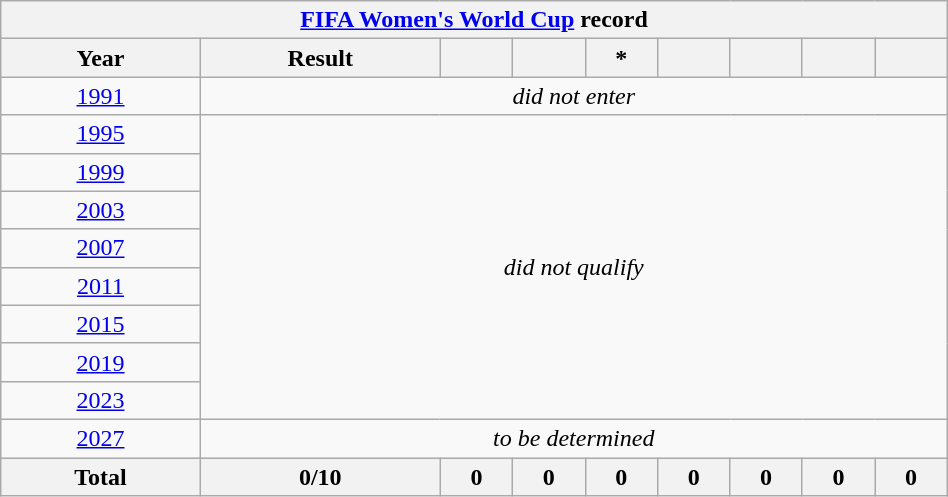<table class="wikitable" style="text-align: center; width:50%;">
<tr>
<th colspan=10><a href='#'>FIFA Women's World Cup</a> record</th>
</tr>
<tr>
<th>Year</th>
<th>Result</th>
<th></th>
<th></th>
<th>*</th>
<th></th>
<th></th>
<th></th>
<th></th>
</tr>
<tr>
<td> <a href='#'>1991</a></td>
<td rowspan=1 colspan=8><em>did not enter</em></td>
</tr>
<tr>
<td> <a href='#'>1995</a></td>
<td colspan=8 rowspan=8><em>did not qualify</em></td>
</tr>
<tr>
<td> <a href='#'>1999</a></td>
</tr>
<tr>
<td> <a href='#'>2003</a></td>
</tr>
<tr>
<td> <a href='#'>2007</a></td>
</tr>
<tr>
<td> <a href='#'>2011</a></td>
</tr>
<tr>
<td> <a href='#'>2015</a></td>
</tr>
<tr>
<td> <a href='#'>2019</a></td>
</tr>
<tr>
<td> <a href='#'>2023</a></td>
</tr>
<tr>
<td> <a href='#'>2027</a></td>
<td colspan=8><em>to be determined</em></td>
</tr>
<tr>
<th>Total</th>
<th>0/10</th>
<th>0</th>
<th>0</th>
<th>0</th>
<th>0</th>
<th>0</th>
<th>0</th>
<th>0</th>
</tr>
</table>
